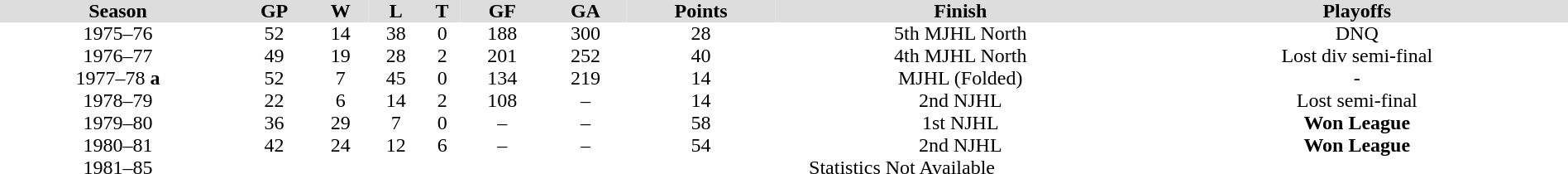<table BORDER="0" CELLPADDING="0" CELLSPACING="0" width="100%" border="1">
<tr align="center"  bgcolor="#dddddd">
<td><strong>Season</strong></td>
<td><strong>GP </strong></td>
<td><strong> W </strong></td>
<td><strong> L </strong></td>
<td><strong> T </strong></td>
<td><strong>GF </strong></td>
<td><strong>GA </strong></td>
<td><strong>Points</strong></td>
<td><strong>Finish</strong></td>
<td><strong>Playoffs</strong></td>
</tr>
<tr align="center">
<td>1975–76</td>
<td>52</td>
<td>14</td>
<td>38</td>
<td>0</td>
<td>188</td>
<td>300</td>
<td>28</td>
<td>5th MJHL North</td>
<td>DNQ</td>
</tr>
<tr align="center">
<td>1976–77</td>
<td>49</td>
<td>19</td>
<td>28</td>
<td>2</td>
<td>201</td>
<td>252</td>
<td>40</td>
<td>4th MJHL North</td>
<td>Lost div semi-final</td>
</tr>
<tr align="center">
<td>1977–78 <strong>a</strong></td>
<td>52</td>
<td>7</td>
<td>45</td>
<td>0</td>
<td>134</td>
<td>219</td>
<td>14</td>
<td>MJHL (Folded)</td>
<td>-</td>
</tr>
<tr align="center">
<td>1978–79</td>
<td>22</td>
<td>6</td>
<td>14</td>
<td>2</td>
<td>108</td>
<td>–</td>
<td>14</td>
<td>2nd NJHL</td>
<td>Lost semi-final</td>
</tr>
<tr align="center">
<td>1979–80</td>
<td>36</td>
<td>29</td>
<td>7</td>
<td>0</td>
<td>–</td>
<td>–</td>
<td>58</td>
<td>1st NJHL</td>
<td><strong>Won League</strong></td>
</tr>
<tr align="center">
<td>1980–81</td>
<td>42</td>
<td>24</td>
<td>12</td>
<td>6</td>
<td>–</td>
<td>–</td>
<td>54</td>
<td>2nd NJHL</td>
<td><strong>Won League</strong></td>
</tr>
<tr align="center">
<td>1981–85</td>
<td colspan="11">Statistics Not Available</td>
</tr>
</table>
